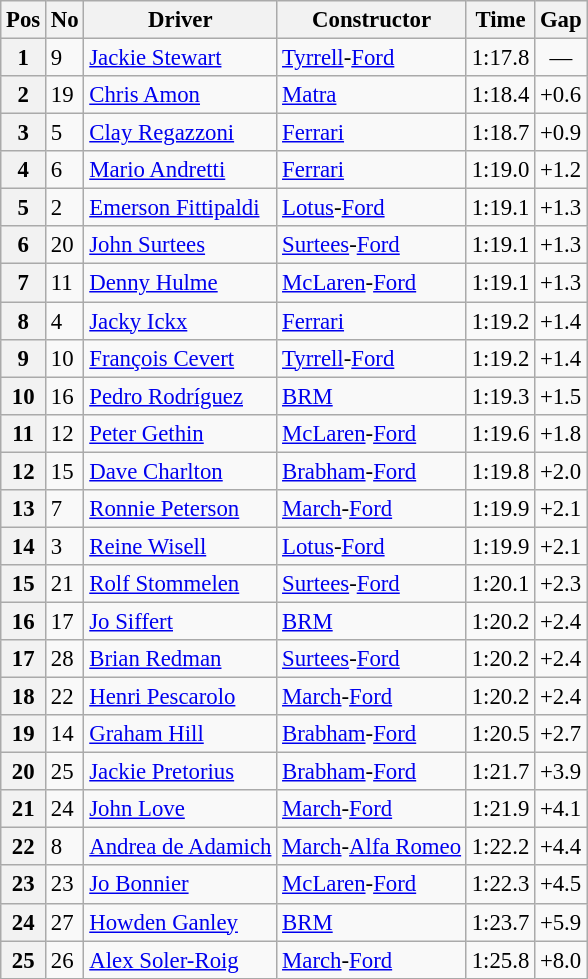<table class="wikitable sortable" style="font-size: 95%">
<tr>
<th>Pos</th>
<th>No</th>
<th>Driver</th>
<th>Constructor</th>
<th>Time</th>
<th>Gap</th>
</tr>
<tr>
<th>1</th>
<td>9</td>
<td> <a href='#'>Jackie Stewart</a></td>
<td><a href='#'>Tyrrell</a>-<a href='#'>Ford</a></td>
<td>1:17.8</td>
<td align="center">—</td>
</tr>
<tr>
<th>2</th>
<td>19</td>
<td> <a href='#'>Chris Amon</a></td>
<td><a href='#'>Matra</a></td>
<td>1:18.4</td>
<td>+0.6</td>
</tr>
<tr>
<th>3</th>
<td>5</td>
<td> <a href='#'>Clay Regazzoni</a></td>
<td><a href='#'>Ferrari</a></td>
<td>1:18.7</td>
<td>+0.9</td>
</tr>
<tr>
<th>4</th>
<td>6</td>
<td> <a href='#'>Mario Andretti</a></td>
<td><a href='#'>Ferrari</a></td>
<td>1:19.0</td>
<td>+1.2</td>
</tr>
<tr>
<th>5</th>
<td>2</td>
<td> <a href='#'>Emerson Fittipaldi</a></td>
<td><a href='#'>Lotus</a>-<a href='#'>Ford</a></td>
<td>1:19.1</td>
<td>+1.3</td>
</tr>
<tr>
<th>6</th>
<td>20</td>
<td> <a href='#'>John Surtees</a></td>
<td><a href='#'>Surtees</a>-<a href='#'>Ford</a></td>
<td>1:19.1</td>
<td>+1.3</td>
</tr>
<tr>
<th>7</th>
<td>11</td>
<td> <a href='#'>Denny Hulme</a></td>
<td><a href='#'>McLaren</a>-<a href='#'>Ford</a></td>
<td>1:19.1</td>
<td>+1.3</td>
</tr>
<tr>
<th>8</th>
<td>4</td>
<td> <a href='#'>Jacky Ickx</a></td>
<td><a href='#'>Ferrari</a></td>
<td>1:19.2</td>
<td>+1.4</td>
</tr>
<tr>
<th>9</th>
<td>10</td>
<td> <a href='#'>François Cevert</a></td>
<td><a href='#'>Tyrrell</a>-<a href='#'>Ford</a></td>
<td>1:19.2</td>
<td>+1.4</td>
</tr>
<tr>
<th>10</th>
<td>16</td>
<td> <a href='#'>Pedro Rodríguez</a></td>
<td><a href='#'>BRM</a></td>
<td>1:19.3</td>
<td>+1.5</td>
</tr>
<tr>
<th>11</th>
<td>12</td>
<td> <a href='#'>Peter Gethin</a></td>
<td><a href='#'>McLaren</a>-<a href='#'>Ford</a></td>
<td>1:19.6</td>
<td>+1.8</td>
</tr>
<tr>
<th>12</th>
<td>15</td>
<td> <a href='#'>Dave Charlton</a></td>
<td><a href='#'>Brabham</a>-<a href='#'>Ford</a></td>
<td>1:19.8</td>
<td>+2.0</td>
</tr>
<tr>
<th>13</th>
<td>7</td>
<td> <a href='#'>Ronnie Peterson</a></td>
<td><a href='#'>March</a>-<a href='#'>Ford</a></td>
<td>1:19.9</td>
<td>+2.1</td>
</tr>
<tr>
<th>14</th>
<td>3</td>
<td> <a href='#'>Reine Wisell</a></td>
<td><a href='#'>Lotus</a>-<a href='#'>Ford</a></td>
<td>1:19.9</td>
<td>+2.1</td>
</tr>
<tr>
<th>15</th>
<td>21</td>
<td> <a href='#'>Rolf Stommelen</a></td>
<td><a href='#'>Surtees</a>-<a href='#'>Ford</a></td>
<td>1:20.1</td>
<td>+2.3</td>
</tr>
<tr>
<th>16</th>
<td>17</td>
<td> <a href='#'>Jo Siffert</a></td>
<td><a href='#'>BRM</a></td>
<td>1:20.2</td>
<td>+2.4</td>
</tr>
<tr>
<th>17</th>
<td>28</td>
<td> <a href='#'>Brian Redman</a></td>
<td><a href='#'>Surtees</a>-<a href='#'>Ford</a></td>
<td>1:20.2</td>
<td>+2.4</td>
</tr>
<tr>
<th>18</th>
<td>22</td>
<td> <a href='#'>Henri Pescarolo</a></td>
<td><a href='#'>March</a>-<a href='#'>Ford</a></td>
<td>1:20.2</td>
<td>+2.4</td>
</tr>
<tr>
<th>19</th>
<td>14</td>
<td> <a href='#'>Graham Hill</a></td>
<td><a href='#'>Brabham</a>-<a href='#'>Ford</a></td>
<td>1:20.5</td>
<td>+2.7</td>
</tr>
<tr>
<th>20</th>
<td>25</td>
<td> <a href='#'>Jackie Pretorius</a></td>
<td><a href='#'>Brabham</a>-<a href='#'>Ford</a></td>
<td>1:21.7</td>
<td>+3.9</td>
</tr>
<tr>
<th>21</th>
<td>24</td>
<td> <a href='#'>John Love</a></td>
<td><a href='#'>March</a>-<a href='#'>Ford</a></td>
<td>1:21.9</td>
<td>+4.1</td>
</tr>
<tr>
<th>22</th>
<td>8</td>
<td> <a href='#'>Andrea de Adamich</a></td>
<td><a href='#'>March</a>-<a href='#'>Alfa Romeo</a></td>
<td>1:22.2</td>
<td>+4.4</td>
</tr>
<tr>
<th>23</th>
<td>23</td>
<td> <a href='#'>Jo Bonnier</a></td>
<td><a href='#'>McLaren</a>-<a href='#'>Ford</a></td>
<td>1:22.3</td>
<td>+4.5</td>
</tr>
<tr>
<th>24</th>
<td>27</td>
<td> <a href='#'>Howden Ganley</a></td>
<td><a href='#'>BRM</a></td>
<td>1:23.7</td>
<td>+5.9</td>
</tr>
<tr>
<th>25</th>
<td>26</td>
<td> <a href='#'>Alex Soler-Roig</a></td>
<td><a href='#'>March</a>-<a href='#'>Ford</a></td>
<td>1:25.8</td>
<td>+8.0</td>
</tr>
</table>
